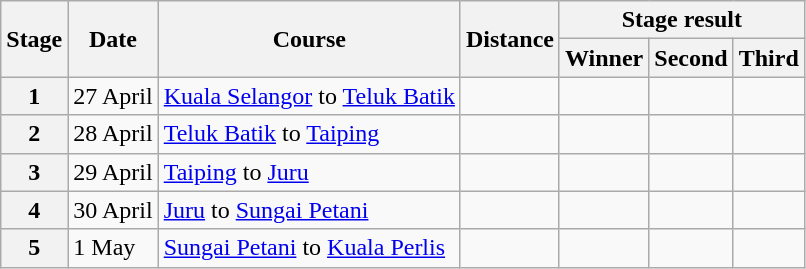<table class=wikitable>
<tr>
<th rowspan=2>Stage</th>
<th rowspan=2>Date</th>
<th rowspan=2>Course</th>
<th rowspan=2>Distance</th>
<th colspan=3>Stage result</th>
</tr>
<tr>
<th>Winner</th>
<th>Second</th>
<th>Third</th>
</tr>
<tr>
<th align=center>1</th>
<td>27 April</td>
<td><a href='#'>Kuala Selangor</a> to <a href='#'>Teluk Batik</a></td>
<td align=right></td>
<td></td>
<td></td>
<td></td>
</tr>
<tr>
<th align=center>2</th>
<td>28 April</td>
<td><a href='#'>Teluk Batik</a> to <a href='#'>Taiping</a></td>
<td align=right></td>
<td></td>
<td></td>
<td></td>
</tr>
<tr>
<th align=center>3</th>
<td>29 April</td>
<td><a href='#'>Taiping</a> to <a href='#'>Juru</a></td>
<td align=right></td>
<td></td>
<td></td>
<td></td>
</tr>
<tr>
<th align=center>4</th>
<td>30 April</td>
<td><a href='#'>Juru</a> to <a href='#'>Sungai Petani</a></td>
<td align=right></td>
<td></td>
<td></td>
<td></td>
</tr>
<tr>
<th align=center>5</th>
<td>1 May</td>
<td><a href='#'>Sungai Petani</a> to <a href='#'>Kuala Perlis</a></td>
<td align=right></td>
<td></td>
<td></td>
<td></td>
</tr>
</table>
